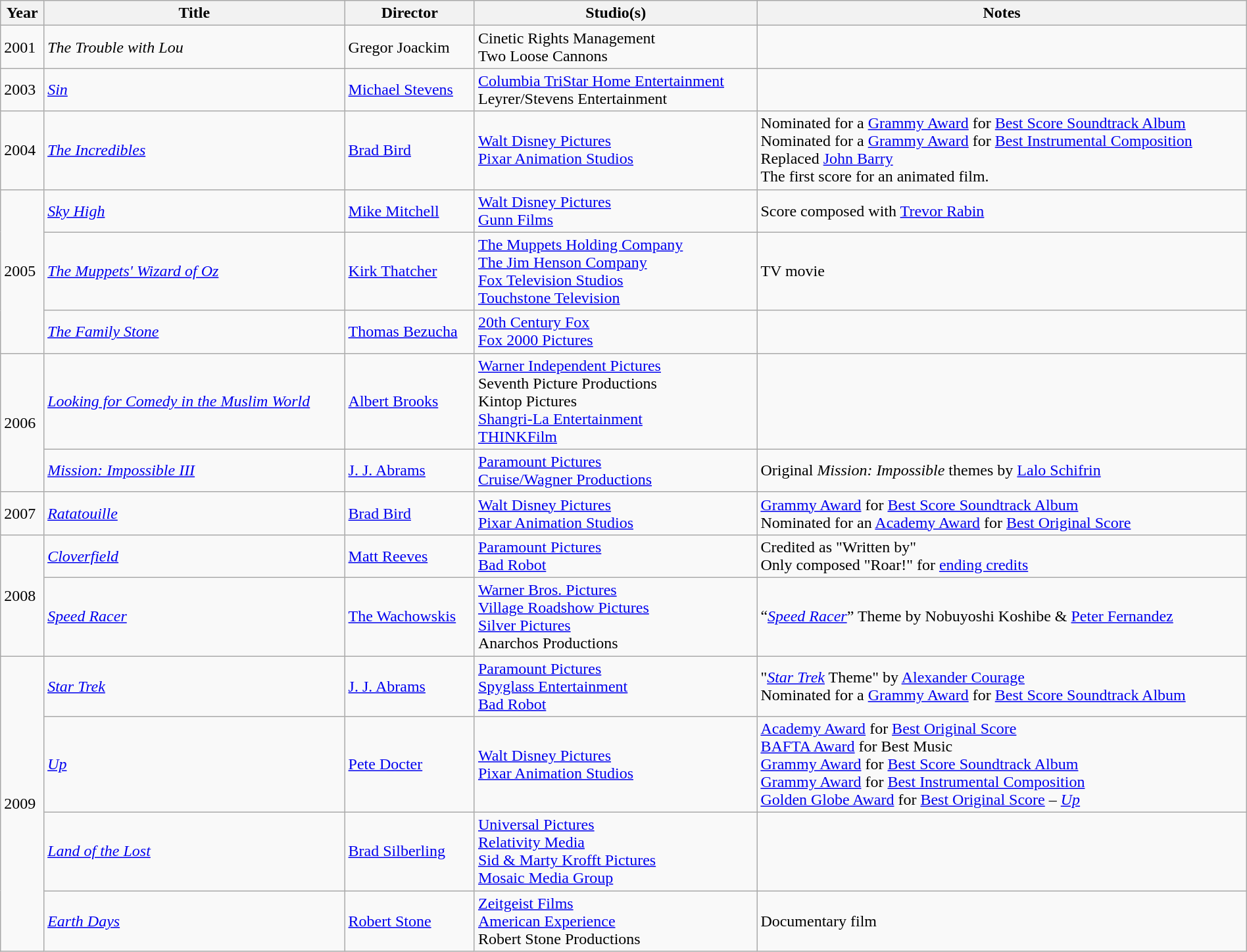<table class="wikitable sortable" width=100%>
<tr>
<th>Year</th>
<th>Title</th>
<th>Director</th>
<th>Studio(s)</th>
<th>Notes</th>
</tr>
<tr>
<td>2001</td>
<td><em>The Trouble with Lou</em></td>
<td>Gregor Joackim</td>
<td>Cinetic Rights Management<br>Two Loose Cannons</td>
<td></td>
</tr>
<tr>
<td>2003</td>
<td><em><a href='#'>Sin</a></em></td>
<td><a href='#'>Michael Stevens</a></td>
<td><a href='#'>Columbia TriStar Home Entertainment</a><br>Leyrer/Stevens Entertainment</td>
<td></td>
</tr>
<tr>
<td>2004</td>
<td><em><a href='#'>The Incredibles</a></em></td>
<td><a href='#'>Brad Bird</a></td>
<td><a href='#'>Walt Disney Pictures</a><br><a href='#'>Pixar Animation Studios</a></td>
<td>Nominated for a <a href='#'>Grammy Award</a> for <a href='#'>Best Score Soundtrack Album</a><br>Nominated for a <a href='#'>Grammy Award</a> for <a href='#'>Best Instrumental Composition</a><br>Replaced <a href='#'>John Barry</a><br>The first score for an animated film.</td>
</tr>
<tr>
<td rowspan="3">2005</td>
<td><em><a href='#'>Sky High</a></em></td>
<td><a href='#'>Mike Mitchell</a></td>
<td><a href='#'>Walt Disney Pictures</a><br><a href='#'>Gunn Films</a></td>
<td>Score composed with <a href='#'>Trevor Rabin</a></td>
</tr>
<tr>
<td><em><a href='#'>The Muppets' Wizard of Oz</a></em></td>
<td><a href='#'>Kirk Thatcher</a></td>
<td><a href='#'>The Muppets Holding Company</a><br><a href='#'>The Jim Henson Company</a><br><a href='#'>Fox Television Studios</a><br><a href='#'>Touchstone Television</a></td>
<td>TV movie</td>
</tr>
<tr>
<td><em><a href='#'>The Family Stone</a></em></td>
<td><a href='#'>Thomas Bezucha</a></td>
<td><a href='#'>20th Century Fox</a><br><a href='#'>Fox 2000 Pictures</a></td>
<td></td>
</tr>
<tr>
<td rowspan="2">2006</td>
<td><em><a href='#'>Looking for Comedy in the Muslim World</a></em></td>
<td><a href='#'>Albert Brooks</a></td>
<td><a href='#'>Warner Independent Pictures</a><br>Seventh Picture Productions<br>Kintop Pictures<br><a href='#'>Shangri-La Entertainment</a><br><a href='#'>THINKFilm</a></td>
<td></td>
</tr>
<tr>
<td><em><a href='#'>Mission: Impossible III</a></em></td>
<td><a href='#'>J. J. Abrams</a></td>
<td><a href='#'>Paramount Pictures</a><br><a href='#'>Cruise/Wagner Productions</a></td>
<td>Original <em>Mission: Impossible</em> themes by <a href='#'>Lalo Schifrin</a></td>
</tr>
<tr>
<td>2007</td>
<td><em><a href='#'>Ratatouille</a></em></td>
<td><a href='#'>Brad Bird</a></td>
<td><a href='#'>Walt Disney Pictures</a><br><a href='#'>Pixar Animation Studios</a></td>
<td><a href='#'>Grammy Award</a> for <a href='#'>Best Score Soundtrack Album</a><br>Nominated for an <a href='#'>Academy Award</a> for <a href='#'>Best Original Score</a></td>
</tr>
<tr>
<td rowspan="2">2008</td>
<td><em><a href='#'>Cloverfield</a></em></td>
<td><a href='#'>Matt Reeves</a></td>
<td><a href='#'>Paramount Pictures</a><br><a href='#'>Bad Robot</a></td>
<td>Credited as "Written by"<br>Only composed "Roar!" for <a href='#'>ending credits</a></td>
</tr>
<tr>
<td><em><a href='#'>Speed Racer</a></em></td>
<td><a href='#'>The Wachowskis</a></td>
<td><a href='#'>Warner Bros. Pictures</a><br><a href='#'>Village Roadshow Pictures</a><br><a href='#'>Silver Pictures</a><br>Anarchos Productions</td>
<td>“<em><a href='#'>Speed Racer</a></em>” Theme by  Nobuyoshi Koshibe & <a href='#'>Peter Fernandez</a></td>
</tr>
<tr>
<td rowspan="4">2009</td>
<td><em><a href='#'>Star Trek</a></em></td>
<td><a href='#'>J. J. Abrams</a></td>
<td><a href='#'>Paramount Pictures</a><br><a href='#'>Spyglass Entertainment</a><br><a href='#'>Bad Robot</a></td>
<td>"<em><a href='#'>Star Trek</a></em> Theme" by <a href='#'>Alexander Courage</a> <br> Nominated for a <a href='#'>Grammy Award</a> for <a href='#'>Best Score Soundtrack Album</a></td>
</tr>
<tr>
<td><em><a href='#'>Up</a></em></td>
<td><a href='#'>Pete Docter</a></td>
<td><a href='#'>Walt Disney Pictures</a><br><a href='#'>Pixar Animation Studios</a></td>
<td><a href='#'>Academy Award</a> for <a href='#'>Best Original Score</a><br><a href='#'>BAFTA Award</a> for Best Music<br><a href='#'>Grammy Award</a> for <a href='#'>Best Score Soundtrack Album</a><br><a href='#'>Grammy Award</a> for <a href='#'>Best Instrumental Composition</a><br><a href='#'>Golden Globe Award</a> for <a href='#'>Best Original Score</a> – <em><a href='#'>Up</a></em></td>
</tr>
<tr>
<td><em><a href='#'>Land of the Lost</a></em></td>
<td><a href='#'>Brad Silberling</a></td>
<td><a href='#'>Universal Pictures</a><br><a href='#'>Relativity Media</a><br><a href='#'>Sid & Marty Krofft Pictures</a><br><a href='#'>Mosaic Media Group</a></td>
<td></td>
</tr>
<tr>
<td><em><a href='#'>Earth Days</a></em></td>
<td><a href='#'>Robert Stone</a></td>
<td><a href='#'>Zeitgeist Films</a><br><a href='#'>American Experience</a><br>Robert Stone Productions</td>
<td>Documentary film</td>
</tr>
</table>
